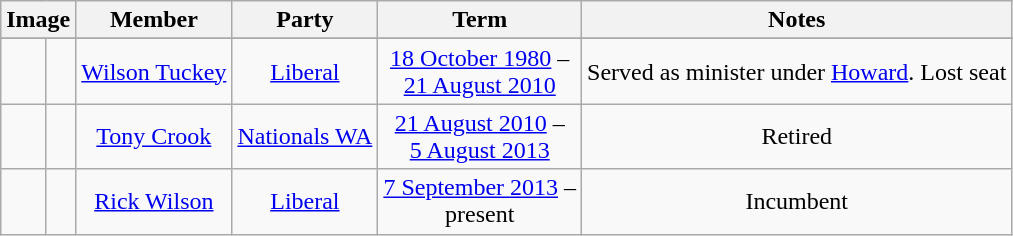<table class=wikitable style="text-align:center">
<tr>
<th colspan=2>Image</th>
<th>Member</th>
<th>Party</th>
<th>Term</th>
<th>Notes</th>
</tr>
<tr>
</tr>
<tr>
<td> </td>
<td></td>
<td><a href='#'>Wilson Tuckey</a><br></td>
<td><a href='#'>Liberal</a></td>
<td nowrap><a href='#'>18 October 1980</a> –<br><a href='#'>21 August 2010</a></td>
<td>Served as minister under <a href='#'>Howard</a>. Lost seat</td>
</tr>
<tr>
<td> </td>
<td></td>
<td><a href='#'>Tony Crook</a><br></td>
<td><a href='#'>Nationals WA</a></td>
<td nowrap><a href='#'>21 August 2010</a> –<br><a href='#'>5 August 2013</a></td>
<td>Retired</td>
</tr>
<tr>
<td> </td>
<td></td>
<td><a href='#'>Rick Wilson</a><br></td>
<td><a href='#'>Liberal</a></td>
<td nowrap><a href='#'>7 September 2013</a> –<br>present</td>
<td>Incumbent</td>
</tr>
</table>
